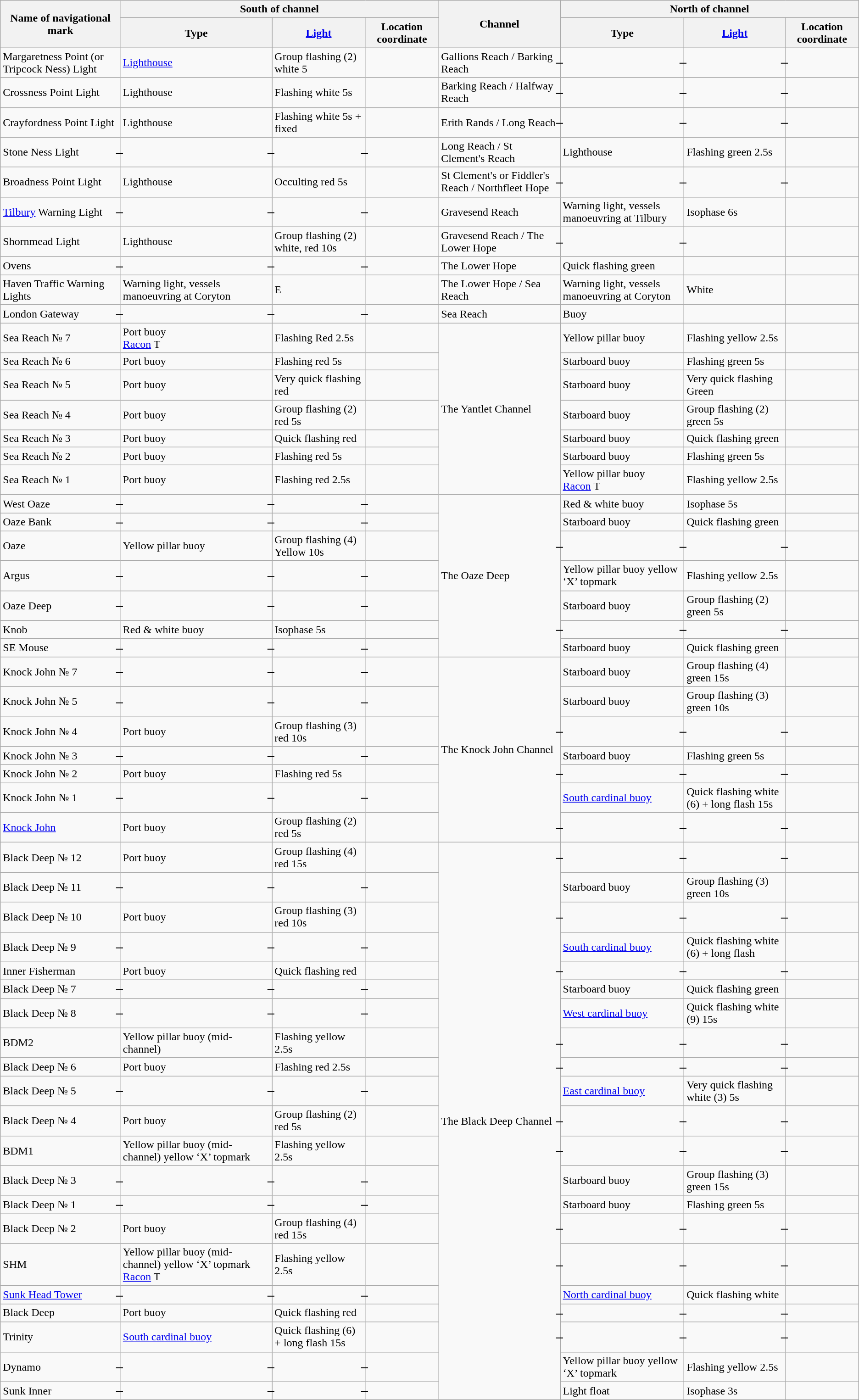<table class="wikitable">
<tr>
<th rowspan="2">Name of navigational mark</th>
<th colspan="3">South of channel</th>
<th rowspan="2">Channel</th>
<th colspan="3">North of channel</th>
</tr>
<tr>
<th>Type</th>
<th><a href='#'>Light</a></th>
<th>Location coordinate</th>
<th>Type</th>
<th><a href='#'>Light</a></th>
<th>Location coordinate</th>
</tr>
<tr>
<td>Margaretness Point (or Tripcock Ness) Light</td>
<td><a href='#'>Lighthouse</a></td>
<td>Group flashing (2) white 5</td>
<td></td>
<td>Gallions Reach / Barking Reach</td>
<td>̶</td>
<td>̶</td>
<td>̶</td>
</tr>
<tr>
<td>Crossness Point Light</td>
<td>Lighthouse</td>
<td>Flashing white 5s</td>
<td></td>
<td>Barking Reach / Halfway Reach</td>
<td>̶</td>
<td>̶</td>
<td>̶</td>
</tr>
<tr>
<td>Crayfordness Point Light</td>
<td>Lighthouse</td>
<td>Flashing white 5s + fixed</td>
<td></td>
<td>Erith Rands / Long Reach</td>
<td>̶</td>
<td>̶</td>
<td>̶</td>
</tr>
<tr>
<td>Stone Ness Light</td>
<td>̶</td>
<td>̶</td>
<td>̶</td>
<td>Long Reach / St Clement's Reach</td>
<td>Lighthouse</td>
<td>Flashing green 2.5s</td>
<td></td>
</tr>
<tr>
<td>Broadness Point Light</td>
<td>Lighthouse</td>
<td>Occulting red 5s</td>
<td></td>
<td>St Clement's or Fiddler's Reach / Northfleet Hope</td>
<td>̶</td>
<td>̶</td>
<td>̶</td>
</tr>
<tr>
<td><a href='#'>Tilbury</a> Warning Light</td>
<td>̶</td>
<td>̶</td>
<td>̶</td>
<td>Gravesend Reach</td>
<td>Warning light, vessels manoeuvring at Tilbury</td>
<td>Isophase 6s</td>
<td></td>
</tr>
<tr>
<td>Shornmead Light</td>
<td>Lighthouse</td>
<td>Group flashing (2) white, red 10s</td>
<td></td>
<td>Gravesend Reach / The Lower Hope</td>
<td>̶</td>
<td>̶</td>
</tr>
<tr>
<td>Ovens</td>
<td>̶</td>
<td>̶</td>
<td>̶</td>
<td>The Lower Hope</td>
<td>Quick flashing green</td>
<td></td>
<td></td>
</tr>
<tr>
<td>Haven Traffic Warning Lights</td>
<td>Warning light, vessels manoeuvring at Coryton</td>
<td Whit>E</td>
<td></td>
<td>The Lower Hope / Sea Reach</td>
<td>Warning light, vessels manoeuvring at Coryton</td>
<td>White</td>
<td></td>
</tr>
<tr>
<td>London Gateway</td>
<td>̶</td>
<td>̶</td>
<td>̶</td>
<td>Sea Reach</td>
<td>Buoy</td>
<td></td>
<td></td>
</tr>
<tr>
<td>Sea Reach № 7</td>
<td>Port buoy<br><a href='#'>Racon</a> T</td>
<td>Flashing Red 2.5s</td>
<td></td>
<td rowspan="7">The Yantlet Channel</td>
<td>Yellow pillar buoy</td>
<td>Flashing yellow 2.5s</td>
<td></td>
</tr>
<tr>
<td>Sea Reach № 6</td>
<td>Port buoy</td>
<td>Flashing red 5s</td>
<td></td>
<td>Starboard buoy</td>
<td>Flashing green 5s</td>
<td></td>
</tr>
<tr>
<td>Sea Reach № 5</td>
<td>Port buoy</td>
<td>Very quick flashing red</td>
<td></td>
<td>Starboard buoy</td>
<td>Very quick flashing Green</td>
<td></td>
</tr>
<tr>
<td>Sea Reach № 4</td>
<td>Port buoy</td>
<td>Group flashing (2) red 5s</td>
<td></td>
<td>Starboard buoy</td>
<td>Group flashing (2) green 5s</td>
<td></td>
</tr>
<tr>
<td>Sea Reach № 3</td>
<td>Port buoy</td>
<td>Quick flashing red</td>
<td></td>
<td>Starboard buoy</td>
<td>Quick flashing green</td>
<td></td>
</tr>
<tr>
<td>Sea Reach № 2</td>
<td>Port buoy</td>
<td>Flashing red 5s</td>
<td></td>
<td>Starboard buoy</td>
<td>Flashing green 5s</td>
<td></td>
</tr>
<tr>
<td>Sea Reach № 1</td>
<td>Port buoy</td>
<td>Flashing red 2.5s</td>
<td></td>
<td>Yellow pillar buoy<br><a href='#'>Racon</a> T</td>
<td>Flashing yellow 2.5s</td>
<td></td>
</tr>
<tr>
<td>West Oaze</td>
<td>̶</td>
<td>̶</td>
<td>̶</td>
<td rowspan="7">The Oaze Deep</td>
<td>Red & white buoy</td>
<td>Isophase 5s</td>
<td></td>
</tr>
<tr>
<td>Oaze Bank</td>
<td>̶</td>
<td>̶</td>
<td>̶</td>
<td>Starboard buoy</td>
<td>Quick  flashing green</td>
<td></td>
</tr>
<tr>
<td>Oaze</td>
<td>Yellow pillar buoy</td>
<td>Group flashing (4) Yellow 10s</td>
<td></td>
<td>̶</td>
<td>̶</td>
<td>̶</td>
</tr>
<tr>
<td>Argus</td>
<td>̶</td>
<td>̶</td>
<td>̶</td>
<td>Yellow pillar buoy yellow ‘X’ topmark</td>
<td>Flashing yellow 2.5s</td>
<td></td>
</tr>
<tr>
<td>Oaze Deep</td>
<td>̶</td>
<td>̶</td>
<td>̶</td>
<td>Starboard buoy</td>
<td>Group flashing (2) green 5s</td>
<td></td>
</tr>
<tr>
<td>Knob</td>
<td>Red & white buoy</td>
<td>Isophase 5s</td>
<td></td>
<td>̶</td>
<td>̶</td>
<td>̶</td>
</tr>
<tr>
<td>SE Mouse</td>
<td>̶</td>
<td>̶</td>
<td>̶</td>
<td>Starboard buoy</td>
<td>Quick flashing green</td>
<td></td>
</tr>
<tr>
<td>Knock John № 7</td>
<td>̶</td>
<td>̶</td>
<td>̶</td>
<td rowspan="7">The Knock John Channel</td>
<td>Starboard buoy</td>
<td>Group flashing (4) green 15s</td>
<td></td>
</tr>
<tr>
<td>Knock John № 5</td>
<td>̶</td>
<td>̶</td>
<td>̶</td>
<td>Starboard buoy</td>
<td>Group flashing (3) green 10s</td>
<td></td>
</tr>
<tr>
<td>Knock John № 4</td>
<td>Port buoy</td>
<td>Group  flashing (3) red 10s</td>
<td></td>
<td>̶</td>
<td>̶</td>
<td>̶</td>
</tr>
<tr>
<td>Knock John № 3</td>
<td>̶</td>
<td>̶</td>
<td>̶</td>
<td>Starboard buoy</td>
<td>Flashing green 5s</td>
<td></td>
</tr>
<tr>
<td>Knock John № 2</td>
<td>Port buoy</td>
<td>Flashing  red 5s</td>
<td></td>
<td>̶</td>
<td>̶</td>
<td>̶</td>
</tr>
<tr>
<td>Knock John № 1</td>
<td>̶</td>
<td>̶</td>
<td>̶</td>
<td><a href='#'>South cardinal buoy</a></td>
<td>Quick flashing white (6) + long flash 15s</td>
<td></td>
</tr>
<tr>
<td><a href='#'>Knock John</a></td>
<td>Port buoy</td>
<td>Group flashing (2) red 5s</td>
<td></td>
<td>̶</td>
<td>̶</td>
<td>̶</td>
</tr>
<tr>
<td>Black Deep № 12</td>
<td>Port buoy</td>
<td>Group flashing (4) red 15s</td>
<td></td>
<td rowspan="21">The Black Deep Channel</td>
<td>̶</td>
<td>̶</td>
<td>̶</td>
</tr>
<tr>
<td>Black Deep № 11</td>
<td>̶</td>
<td>̶</td>
<td>̶</td>
<td>Starboard buoy</td>
<td>Group flashing (3) green 10s</td>
<td></td>
</tr>
<tr>
<td>Black Deep № 10</td>
<td>Port buoy</td>
<td>Group  flashing (3) red 10s</td>
<td></td>
<td>̶</td>
<td>̶</td>
<td>̶</td>
</tr>
<tr>
<td>Black Deep № 9</td>
<td>̶</td>
<td>̶</td>
<td>̶</td>
<td><a href='#'>South cardinal buoy</a></td>
<td>Quick flashing white (6) + long flash</td>
<td></td>
</tr>
<tr>
<td>Inner Fisherman</td>
<td>Port buoy</td>
<td>Quick flashing red</td>
<td></td>
<td>̶</td>
<td>̶</td>
<td>̶</td>
</tr>
<tr>
<td>Black Deep № 7</td>
<td>̶</td>
<td>̶</td>
<td>̶</td>
<td>Starboard buoy</td>
<td>Quick flashing green</td>
<td></td>
</tr>
<tr>
<td>Black Deep № 8</td>
<td>̶</td>
<td>̶</td>
<td>̶</td>
<td><a href='#'>West cardinal buoy</a></td>
<td>Quick flashing white (9) 15s</td>
<td></td>
</tr>
<tr>
<td>BDM2</td>
<td>Yellow  pillar buoy (mid-channel)</td>
<td>Flashing  yellow 2.5s</td>
<td></td>
<td>̶</td>
<td>̶</td>
<td>̶</td>
</tr>
<tr>
<td>Black Deep № 6</td>
<td>Port buoy</td>
<td>Flashing  red 2.5s</td>
<td></td>
<td>̶</td>
<td>̶</td>
<td>̶</td>
</tr>
<tr>
<td>Black Deep № 5</td>
<td>̶</td>
<td>̶</td>
<td>̶</td>
<td><a href='#'>East cardinal buoy</a></td>
<td>Very quick flashing white (3) 5s</td>
<td></td>
</tr>
<tr>
<td>Black Deep № 4</td>
<td>Port buoy</td>
<td>Group  flashing (2) red 5s</td>
<td></td>
<td>̶</td>
<td>̶</td>
<td>̶</td>
</tr>
<tr>
<td>BDM1</td>
<td>Yellow  pillar buoy (mid-channel) yellow ‘X’ topmark</td>
<td>Flashing  yellow 2.5s</td>
<td></td>
<td>̶</td>
<td>̶</td>
<td>̶</td>
</tr>
<tr>
<td>Black Deep № 3</td>
<td>̶</td>
<td>̶</td>
<td>̶</td>
<td>Starboard buoy</td>
<td>Group flashing (3) green 15s</td>
<td></td>
</tr>
<tr>
<td>Black Deep № 1</td>
<td>̶</td>
<td>̶</td>
<td>̶</td>
<td>Starboard buoy</td>
<td>Flashing green 5s</td>
<td></td>
</tr>
<tr>
<td>Black Deep № 2</td>
<td>Port buoy</td>
<td>Group flashing (4) red 15s</td>
<td></td>
<td>̶</td>
<td>̶</td>
<td>̶</td>
</tr>
<tr>
<td>SHM</td>
<td>Yellow pillar buoy (mid-channel) yellow ‘X’ topmark <a href='#'>Racon</a> T</td>
<td>Flashing yellow 2.5s</td>
<td></td>
<td>̶</td>
<td>̶</td>
<td>̶</td>
</tr>
<tr>
<td><a href='#'>Sunk Head Tower</a></td>
<td>̶</td>
<td>̶</td>
<td>̶</td>
<td><a href='#'>North cardinal buoy</a></td>
<td>Quick flashing white</td>
<td></td>
</tr>
<tr>
<td>Black Deep</td>
<td>Port buoy</td>
<td>Quick flashing red</td>
<td></td>
<td>̶</td>
<td>̶</td>
<td>̶</td>
</tr>
<tr>
<td>Trinity</td>
<td><a href='#'>South cardinal buoy</a></td>
<td>Quick flashing (6) + long flash 15s</td>
<td></td>
<td>̶</td>
<td>̶</td>
<td>̶</td>
</tr>
<tr>
<td>Dynamo</td>
<td>̶</td>
<td>̶</td>
<td>̶</td>
<td>Yellow pillar buoy yellow ‘X’ topmark</td>
<td>Flashing yellow 2.5s</td>
<td></td>
</tr>
<tr>
<td>Sunk Inner</td>
<td>̶</td>
<td>̶</td>
<td>̶</td>
<td>Light float</td>
<td>Isophase 3s</td>
<td></td>
</tr>
</table>
